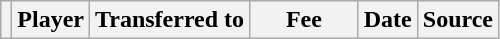<table class="wikitable plainrowheaders sortable">
<tr>
<th></th>
<th scope="col">Player</th>
<th>Transferred to</th>
<th style="width: 65px;">Fee</th>
<th scope="col">Date</th>
<th scope="col">Source</th>
</tr>
</table>
